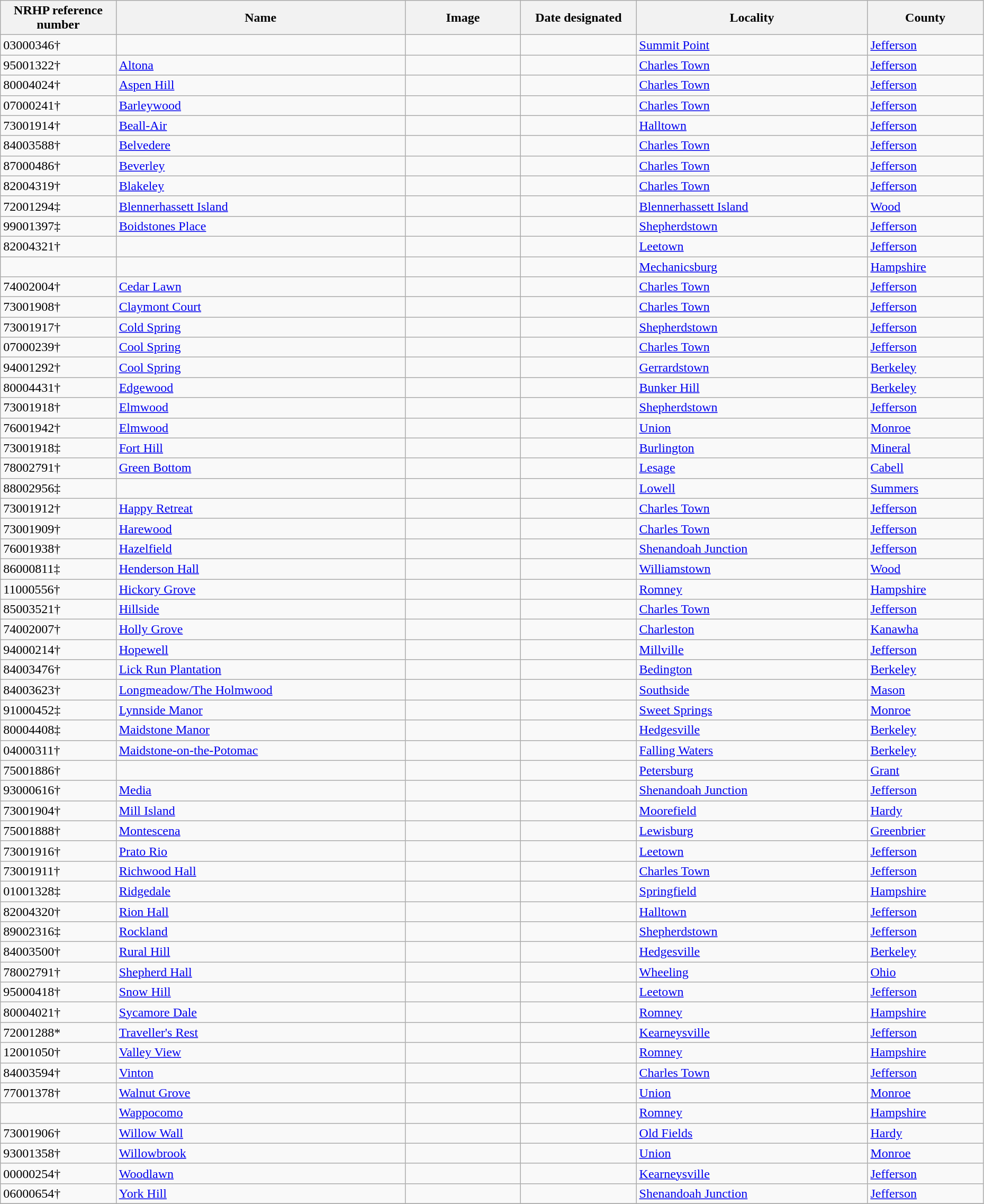<table class="wikitable sortable" style="width:98%">
<tr>
<th style="width:10%;"><strong>NRHP reference number</strong></th>
<th style="width:25%;"><strong>Name</strong></th>
<th style="width:10%;" class="unsortable"><strong>Image</strong></th>
<th style="width:10%;"><strong>Date designated</strong></th>
<th style="width:20%;"><strong>Locality</strong></th>
<th style="width:10%;"><strong>County</strong></th>
</tr>
<tr>
<td>03000346†</td>
<td></td>
<td></td>
<td></td>
<td><a href='#'>Summit Point</a><br><small></small></td>
<td><a href='#'>Jefferson</a></td>
</tr>
<tr>
<td>95001322†</td>
<td><a href='#'>Altona</a></td>
<td></td>
<td></td>
<td><a href='#'>Charles Town</a><br><small></small></td>
<td><a href='#'>Jefferson</a></td>
</tr>
<tr>
<td>80004024†</td>
<td><a href='#'>Aspen Hill</a></td>
<td></td>
<td></td>
<td><a href='#'>Charles Town</a><br><small></small></td>
<td><a href='#'>Jefferson</a></td>
</tr>
<tr>
<td>07000241†</td>
<td><a href='#'>Barleywood</a></td>
<td></td>
<td></td>
<td><a href='#'>Charles Town</a><br><small></small></td>
<td><a href='#'>Jefferson</a></td>
</tr>
<tr>
<td>73001914†</td>
<td><a href='#'>Beall-Air</a></td>
<td></td>
<td></td>
<td><a href='#'>Halltown</a><br><small></small></td>
<td><a href='#'>Jefferson</a></td>
</tr>
<tr>
<td>84003588†</td>
<td><a href='#'>Belvedere</a></td>
<td></td>
<td></td>
<td><a href='#'>Charles Town</a><br><small></small></td>
<td><a href='#'>Jefferson</a></td>
</tr>
<tr>
<td>87000486†</td>
<td><a href='#'>Beverley</a></td>
<td></td>
<td></td>
<td><a href='#'>Charles Town</a><br><small></small></td>
<td><a href='#'>Jefferson</a></td>
</tr>
<tr>
<td>82004319†</td>
<td><a href='#'>Blakeley</a></td>
<td></td>
<td></td>
<td><a href='#'>Charles Town</a><br><small></small></td>
<td><a href='#'>Jefferson</a></td>
</tr>
<tr>
<td>72001294‡</td>
<td><a href='#'>Blennerhassett Island</a></td>
<td></td>
<td></td>
<td><a href='#'>Blennerhassett Island</a><br><small></small></td>
<td><a href='#'>Wood</a></td>
</tr>
<tr>
<td>99001397‡</td>
<td><a href='#'>Boidstones Place</a></td>
<td></td>
<td></td>
<td><a href='#'>Shepherdstown</a><br><small></small></td>
<td><a href='#'>Jefferson</a></td>
</tr>
<tr>
<td>82004321†</td>
<td></td>
<td></td>
<td></td>
<td><a href='#'>Leetown</a><br><small></small></td>
<td><a href='#'>Jefferson</a></td>
</tr>
<tr>
<td></td>
<td></td>
<td></td>
<td></td>
<td><a href='#'>Mechanicsburg</a><br><small></small></td>
<td><a href='#'>Hampshire</a></td>
</tr>
<tr>
<td>74002004†</td>
<td><a href='#'>Cedar Lawn</a></td>
<td></td>
<td></td>
<td><a href='#'>Charles Town</a><br><small></small></td>
<td><a href='#'>Jefferson</a></td>
</tr>
<tr>
<td>73001908†</td>
<td><a href='#'>Claymont Court</a></td>
<td></td>
<td></td>
<td><a href='#'>Charles Town</a><br><small></small></td>
<td><a href='#'>Jefferson</a></td>
</tr>
<tr>
<td>73001917†</td>
<td><a href='#'>Cold Spring</a></td>
<td></td>
<td></td>
<td><a href='#'>Shepherdstown</a><br><small></small></td>
<td><a href='#'>Jefferson</a></td>
</tr>
<tr>
<td>07000239†</td>
<td><a href='#'>Cool Spring</a></td>
<td></td>
<td></td>
<td><a href='#'>Charles Town</a><br><small></small></td>
<td><a href='#'>Jefferson</a></td>
</tr>
<tr>
<td>94001292†</td>
<td><a href='#'>Cool Spring</a></td>
<td></td>
<td></td>
<td><a href='#'>Gerrardstown</a><br><small></small></td>
<td><a href='#'>Berkeley</a></td>
</tr>
<tr>
<td>80004431†</td>
<td><a href='#'>Edgewood</a></td>
<td></td>
<td></td>
<td><a href='#'>Bunker Hill</a><br><small></small></td>
<td><a href='#'>Berkeley</a></td>
</tr>
<tr>
<td>73001918†</td>
<td><a href='#'>Elmwood</a></td>
<td></td>
<td></td>
<td><a href='#'>Shepherdstown</a><br><small></small></td>
<td><a href='#'>Jefferson</a></td>
</tr>
<tr>
<td>76001942†</td>
<td><a href='#'>Elmwood</a></td>
<td></td>
<td></td>
<td><a href='#'>Union</a><br><small></small></td>
<td><a href='#'>Monroe</a></td>
</tr>
<tr>
<td>73001918‡</td>
<td><a href='#'>Fort Hill</a></td>
<td></td>
<td></td>
<td><a href='#'>Burlington</a><br><small></small></td>
<td><a href='#'>Mineral</a></td>
</tr>
<tr>
<td>78002791†</td>
<td><a href='#'>Green Bottom</a></td>
<td></td>
<td></td>
<td><a href='#'>Lesage</a><br><small></small></td>
<td><a href='#'>Cabell</a></td>
</tr>
<tr>
<td>88002956‡</td>
<td></td>
<td></td>
<td></td>
<td><a href='#'>Lowell</a><br><small></small></td>
<td><a href='#'>Summers</a></td>
</tr>
<tr>
<td>73001912†</td>
<td><a href='#'>Happy Retreat</a></td>
<td></td>
<td></td>
<td><a href='#'>Charles Town</a><br><small></small></td>
<td><a href='#'>Jefferson</a></td>
</tr>
<tr>
<td>73001909†</td>
<td><a href='#'>Harewood</a></td>
<td></td>
<td></td>
<td><a href='#'>Charles Town</a><br><small></small></td>
<td><a href='#'>Jefferson</a></td>
</tr>
<tr>
<td>76001938†</td>
<td><a href='#'>Hazelfield</a></td>
<td></td>
<td></td>
<td><a href='#'>Shenandoah Junction</a><br><small></small></td>
<td><a href='#'>Jefferson</a></td>
</tr>
<tr>
<td>86000811‡</td>
<td><a href='#'>Henderson Hall</a></td>
<td></td>
<td></td>
<td><a href='#'>Williamstown</a><br><small></small></td>
<td><a href='#'>Wood</a></td>
</tr>
<tr>
<td>11000556†</td>
<td><a href='#'>Hickory Grove</a></td>
<td></td>
<td></td>
<td><a href='#'>Romney</a><br><small></small></td>
<td><a href='#'>Hampshire</a></td>
</tr>
<tr>
<td>85003521†</td>
<td><a href='#'>Hillside</a></td>
<td></td>
<td></td>
<td><a href='#'>Charles Town</a><br><small></small></td>
<td><a href='#'>Jefferson</a></td>
</tr>
<tr>
<td>74002007†</td>
<td><a href='#'>Holly Grove</a></td>
<td></td>
<td></td>
<td><a href='#'>Charleston</a><br><small></small></td>
<td><a href='#'>Kanawha</a></td>
</tr>
<tr>
<td>94000214†</td>
<td><a href='#'>Hopewell</a></td>
<td></td>
<td></td>
<td><a href='#'>Millville</a><br><small></small></td>
<td><a href='#'>Jefferson</a></td>
</tr>
<tr>
<td>84003476†</td>
<td><a href='#'>Lick Run Plantation</a></td>
<td></td>
<td></td>
<td><a href='#'>Bedington</a><br><small></small></td>
<td><a href='#'>Berkeley</a></td>
</tr>
<tr>
<td>84003623†</td>
<td><a href='#'>Longmeadow/The Holmwood</a></td>
<td></td>
<td></td>
<td><a href='#'>Southside</a><br><small></small></td>
<td><a href='#'>Mason</a></td>
</tr>
<tr>
<td>91000452‡</td>
<td><a href='#'>Lynnside Manor</a></td>
<td></td>
<td></td>
<td><a href='#'>Sweet Springs</a><br><small></small></td>
<td><a href='#'>Monroe</a></td>
</tr>
<tr>
<td>80004408‡</td>
<td><a href='#'>Maidstone Manor</a></td>
<td></td>
<td></td>
<td><a href='#'>Hedgesville</a><br><small></small></td>
<td><a href='#'>Berkeley</a></td>
</tr>
<tr>
<td>04000311†</td>
<td><a href='#'>Maidstone-on-the-Potomac</a></td>
<td></td>
<td></td>
<td><a href='#'>Falling Waters</a><br><small></small></td>
<td><a href='#'>Berkeley</a></td>
</tr>
<tr>
<td>75001886†</td>
<td></td>
<td></td>
<td></td>
<td><a href='#'>Petersburg</a><br><small></small></td>
<td><a href='#'>Grant</a></td>
</tr>
<tr>
<td>93000616†</td>
<td><a href='#'>Media</a></td>
<td></td>
<td></td>
<td><a href='#'>Shenandoah Junction</a><br><small></small></td>
<td><a href='#'>Jefferson</a></td>
</tr>
<tr>
<td>73001904†</td>
<td><a href='#'>Mill Island</a></td>
<td></td>
<td></td>
<td><a href='#'>Moorefield</a><br><small></small></td>
<td><a href='#'>Hardy</a></td>
</tr>
<tr>
<td>75001888†</td>
<td><a href='#'>Montescena</a></td>
<td></td>
<td></td>
<td><a href='#'>Lewisburg</a><br><small></small></td>
<td><a href='#'>Greenbrier</a></td>
</tr>
<tr>
<td>73001916†</td>
<td><a href='#'>Prato Rio</a></td>
<td></td>
<td></td>
<td><a href='#'>Leetown</a><br><small></small></td>
<td><a href='#'>Jefferson</a></td>
</tr>
<tr>
<td>73001911†</td>
<td><a href='#'>Richwood Hall</a></td>
<td></td>
<td></td>
<td><a href='#'>Charles Town</a><br><small></small></td>
<td><a href='#'>Jefferson</a></td>
</tr>
<tr>
<td>01001328‡</td>
<td><a href='#'>Ridgedale</a></td>
<td></td>
<td></td>
<td><a href='#'>Springfield</a><br><small></small></td>
<td><a href='#'>Hampshire</a></td>
</tr>
<tr>
<td>82004320†</td>
<td><a href='#'>Rion Hall</a></td>
<td></td>
<td></td>
<td><a href='#'>Halltown</a><br><small></small></td>
<td><a href='#'>Jefferson</a></td>
</tr>
<tr>
<td>89002316‡</td>
<td><a href='#'>Rockland</a></td>
<td></td>
<td></td>
<td><a href='#'>Shepherdstown</a><br><small></small></td>
<td><a href='#'>Jefferson</a></td>
</tr>
<tr>
<td>84003500†</td>
<td><a href='#'>Rural Hill</a></td>
<td></td>
<td></td>
<td><a href='#'>Hedgesville</a><br><small></small></td>
<td><a href='#'>Berkeley</a></td>
</tr>
<tr>
<td>78002791†</td>
<td><a href='#'>Shepherd Hall</a></td>
<td></td>
<td></td>
<td><a href='#'>Wheeling</a><br><small></small></td>
<td><a href='#'>Ohio</a></td>
</tr>
<tr>
<td>95000418†</td>
<td><a href='#'>Snow Hill</a></td>
<td></td>
<td></td>
<td><a href='#'>Leetown</a><br><small></small></td>
<td><a href='#'>Jefferson</a></td>
</tr>
<tr>
<td>80004021†</td>
<td><a href='#'>Sycamore Dale</a></td>
<td></td>
<td></td>
<td><a href='#'>Romney</a><br><small></small></td>
<td><a href='#'>Hampshire</a></td>
</tr>
<tr>
<td>72001288*</td>
<td><a href='#'>Traveller's Rest</a></td>
<td></td>
<td></td>
<td><a href='#'>Kearneysville</a><br><small></small></td>
<td><a href='#'>Jefferson</a></td>
</tr>
<tr>
<td>12001050†</td>
<td><a href='#'>Valley View</a></td>
<td></td>
<td></td>
<td><a href='#'>Romney</a><br><small></small></td>
<td><a href='#'>Hampshire</a></td>
</tr>
<tr>
<td>84003594†</td>
<td><a href='#'>Vinton</a></td>
<td></td>
<td></td>
<td><a href='#'>Charles Town</a><br><small></small></td>
<td><a href='#'>Jefferson</a></td>
</tr>
<tr>
<td>77001378†</td>
<td><a href='#'>Walnut Grove</a></td>
<td></td>
<td></td>
<td><a href='#'>Union</a><br><small></small></td>
<td><a href='#'>Monroe</a></td>
</tr>
<tr>
<td></td>
<td><a href='#'>Wappocomo</a></td>
<td></td>
<td></td>
<td><a href='#'>Romney</a><br><small></small></td>
<td><a href='#'>Hampshire</a></td>
</tr>
<tr>
<td>73001906†</td>
<td><a href='#'>Willow Wall</a></td>
<td></td>
<td></td>
<td><a href='#'>Old Fields</a><br><small></small></td>
<td><a href='#'>Hardy</a></td>
</tr>
<tr>
<td>93001358†</td>
<td><a href='#'>Willowbrook</a></td>
<td></td>
<td></td>
<td><a href='#'>Union</a><br><small></small></td>
<td><a href='#'>Monroe</a></td>
</tr>
<tr>
<td>00000254†</td>
<td><a href='#'>Woodlawn</a></td>
<td></td>
<td></td>
<td><a href='#'>Kearneysville</a><br><small></small></td>
<td><a href='#'>Jefferson</a></td>
</tr>
<tr>
<td>06000654†</td>
<td><a href='#'>York Hill</a></td>
<td></td>
<td></td>
<td><a href='#'>Shenandoah Junction</a><br><small></small></td>
<td><a href='#'>Jefferson</a></td>
</tr>
<tr>
</tr>
</table>
